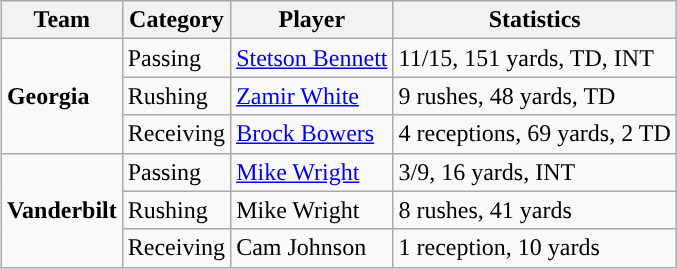<table class="wikitable" style="float: right;">
<tr>
<th>Team</th>
<th>Category</th>
<th>Player</th>
<th>Statistics</th>
</tr>
<tr>
<td rowspan=3><strong>Georgia</strong></td>
<td>Passing</td>
<td><a href='#'>Stetson Bennett</a></td>
<td>11/15, 151 yards, TD, INT</td>
</tr>
<tr>
<td>Rushing</td>
<td><a href='#'>Zamir White</a></td>
<td>9 rushes, 48 yards, TD</td>
</tr>
<tr>
<td>Receiving</td>
<td><a href='#'>Brock Bowers</a></td>
<td>4 receptions, 69 yards, 2 TD</td>
</tr>
<tr>
<td rowspan=3><strong>Vanderbilt</strong></td>
<td>Passing</td>
<td><a href='#'>Mike Wright</a></td>
<td>3/9, 16 yards, INT</td>
</tr>
<tr>
<td>Rushing</td>
<td>Mike Wright</td>
<td>8 rushes, 41 yards</td>
</tr>
<tr>
<td>Receiving</td>
<td>Cam Johnson</td>
<td>1 reception, 10 yards</td>
</tr>
</table>
